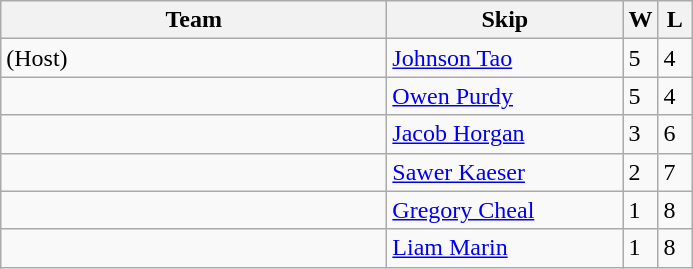<table class="wikitable">
<tr>
<th width=250>Team</th>
<th width=150>Skip</th>
<th width=15>W</th>
<th width=15>L</th>
</tr>
<tr>
<td> (Host)</td>
<td><a href='#'>Johnson Tao</a></td>
<td>5</td>
<td>4</td>
</tr>
<tr>
<td></td>
<td><a href='#'>Owen Purdy</a></td>
<td>5</td>
<td>4</td>
</tr>
<tr>
<td></td>
<td><a href='#'>Jacob Horgan</a></td>
<td>3</td>
<td>6</td>
</tr>
<tr>
<td></td>
<td><a href='#'>Sawer Kaeser</a></td>
<td>2</td>
<td>7</td>
</tr>
<tr>
<td></td>
<td><a href='#'>Gregory Cheal</a></td>
<td>1</td>
<td>8</td>
</tr>
<tr>
<td></td>
<td><a href='#'>Liam Marin</a></td>
<td>1</td>
<td>8</td>
</tr>
</table>
